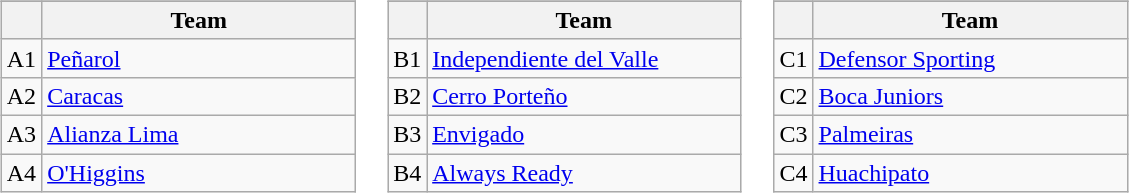<table>
<tr valign=top>
<td width=33.3%><br><table class="wikitable">
<tr>
</tr>
<tr>
<th></th>
<th width=202>Team</th>
</tr>
<tr>
<td align=center>A1</td>
<td> <a href='#'>Peñarol</a></td>
</tr>
<tr>
<td align=center>A2</td>
<td> <a href='#'>Caracas</a></td>
</tr>
<tr>
<td align=center>A3</td>
<td> <a href='#'>Alianza Lima</a></td>
</tr>
<tr>
<td align=center>A4</td>
<td> <a href='#'>O'Higgins</a></td>
</tr>
</table>
</td>
<td width=33.3%><br><table class="wikitable">
<tr>
</tr>
<tr>
<th></th>
<th width=202>Team</th>
</tr>
<tr>
<td align=center>B1</td>
<td> <a href='#'>Independiente del Valle</a></td>
</tr>
<tr>
<td align=center>B2</td>
<td> <a href='#'>Cerro Porteño</a></td>
</tr>
<tr>
<td align=center>B3</td>
<td> <a href='#'>Envigado</a></td>
</tr>
<tr>
<td align=center>B4</td>
<td> <a href='#'>Always Ready</a></td>
</tr>
</table>
</td>
<td width=33.3%><br><table class="wikitable">
<tr>
</tr>
<tr>
<th></th>
<th width=202>Team</th>
</tr>
<tr>
<td align=center>C1</td>
<td> <a href='#'>Defensor Sporting</a></td>
</tr>
<tr>
<td align=center>C2</td>
<td> <a href='#'>Boca Juniors</a></td>
</tr>
<tr>
<td align=center>C3</td>
<td> <a href='#'>Palmeiras</a></td>
</tr>
<tr>
<td align=center>C4</td>
<td> <a href='#'>Huachipato</a></td>
</tr>
</table>
</td>
</tr>
</table>
